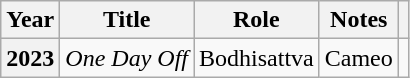<table class="wikitable sortable plainrowheaders">
<tr>
<th scope="col">Year</th>
<th scope="col">Title</th>
<th scope="col">Role</th>
<th scope="col" class="unsortable">Notes</th>
<th scope="col" class="unsortable"></th>
</tr>
<tr>
<th scope="row">2023</th>
<td><em>One Day Off</em></td>
<td>Bodhisattva</td>
<td>Cameo</td>
<td></td>
</tr>
</table>
